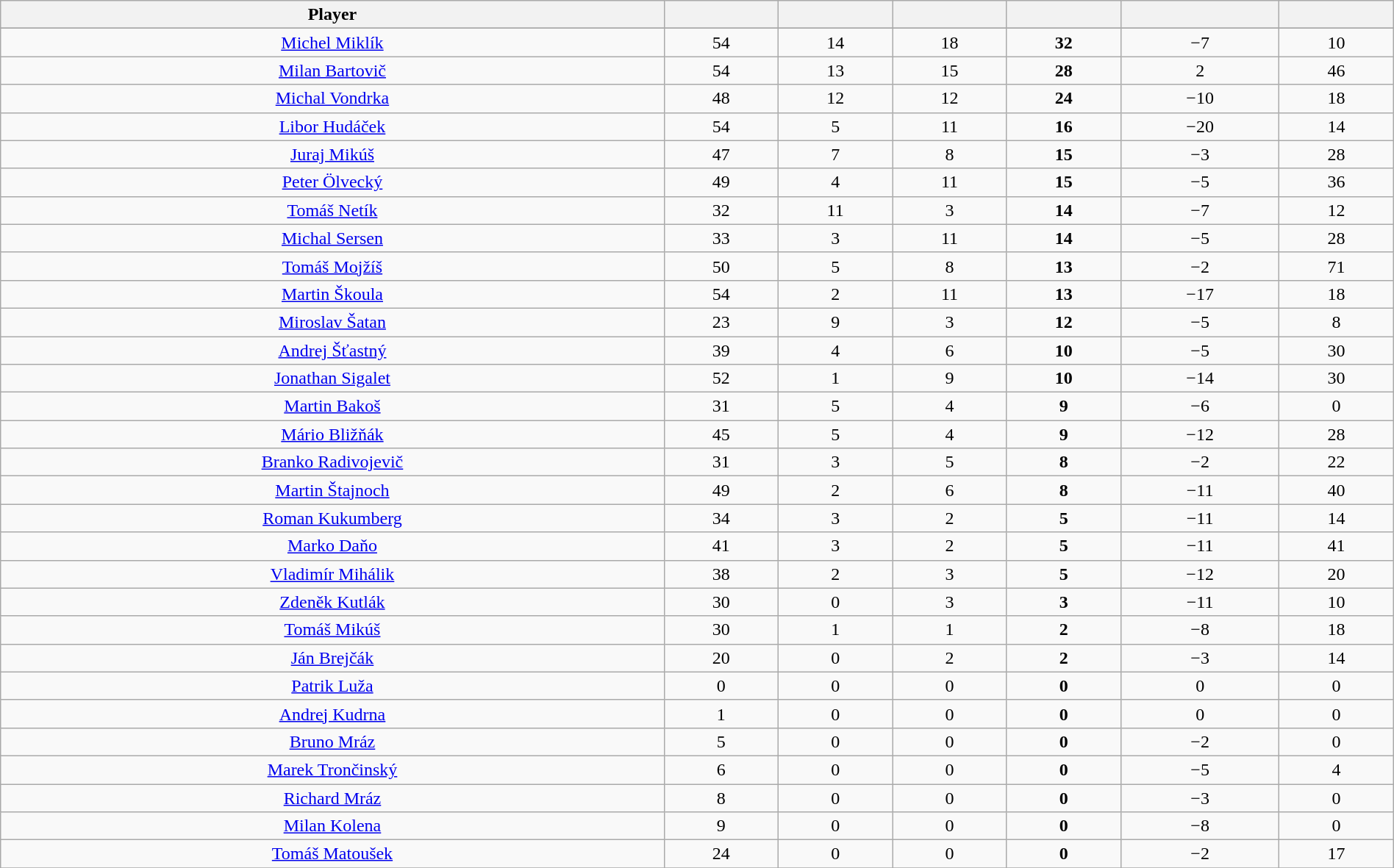<table class="wikitable sortable" style="width:100%; text-align:center;">
<tr align=center>
<th>Player</th>
<th></th>
<th></th>
<th></th>
<th></th>
<th data-sort-type="number"></th>
<th></th>
</tr>
<tr align=center>
</tr>
<tr>
<td><a href='#'>Michel Miklík</a></td>
<td>54</td>
<td>14</td>
<td>18</td>
<td><strong>32</strong></td>
<td>−7</td>
<td>10</td>
</tr>
<tr>
<td><a href='#'>Milan Bartovič</a></td>
<td>54</td>
<td>13</td>
<td>15</td>
<td><strong>28</strong></td>
<td>2</td>
<td>46</td>
</tr>
<tr>
<td><a href='#'>Michal Vondrka</a></td>
<td>48</td>
<td>12</td>
<td>12</td>
<td><strong>24</strong></td>
<td>−10</td>
<td>18</td>
</tr>
<tr>
<td><a href='#'>Libor Hudáček</a></td>
<td>54</td>
<td>5</td>
<td>11</td>
<td><strong>16</strong></td>
<td>−20</td>
<td>14</td>
</tr>
<tr>
<td><a href='#'>Juraj Mikúš</a></td>
<td>47</td>
<td>7</td>
<td>8</td>
<td><strong>15</strong></td>
<td>−3</td>
<td>28</td>
</tr>
<tr>
<td><a href='#'>Peter Ölvecký</a></td>
<td>49</td>
<td>4</td>
<td>11</td>
<td><strong>15</strong></td>
<td>−5</td>
<td>36</td>
</tr>
<tr>
<td><a href='#'>Tomáš Netík</a></td>
<td>32</td>
<td>11</td>
<td>3</td>
<td><strong>14</strong></td>
<td>−7</td>
<td>12</td>
</tr>
<tr>
<td><a href='#'>Michal Sersen</a></td>
<td>33</td>
<td>3</td>
<td>11</td>
<td><strong>14</strong></td>
<td>−5</td>
<td>28</td>
</tr>
<tr>
<td><a href='#'>Tomáš Mojžíš</a></td>
<td>50</td>
<td>5</td>
<td>8</td>
<td><strong>13</strong></td>
<td>−2</td>
<td>71</td>
</tr>
<tr>
<td><a href='#'>Martin Škoula</a></td>
<td>54</td>
<td>2</td>
<td>11</td>
<td><strong>13</strong></td>
<td>−17</td>
<td>18</td>
</tr>
<tr>
<td><a href='#'>Miroslav Šatan</a></td>
<td>23</td>
<td>9</td>
<td>3</td>
<td><strong>12</strong></td>
<td>−5</td>
<td>8</td>
</tr>
<tr>
<td><a href='#'>Andrej Šťastný</a></td>
<td>39</td>
<td>4</td>
<td>6</td>
<td><strong>10</strong></td>
<td>−5</td>
<td>30</td>
</tr>
<tr>
<td><a href='#'>Jonathan Sigalet</a></td>
<td>52</td>
<td>1</td>
<td>9</td>
<td><strong>10</strong></td>
<td>−14</td>
<td>30</td>
</tr>
<tr>
<td><a href='#'>Martin Bakoš</a></td>
<td>31</td>
<td>5</td>
<td>4</td>
<td><strong>9</strong></td>
<td>−6</td>
<td>0</td>
</tr>
<tr>
<td><a href='#'>Mário Bližňák</a></td>
<td>45</td>
<td>5</td>
<td>4</td>
<td><strong>9</strong></td>
<td>−12</td>
<td>28</td>
</tr>
<tr>
<td><a href='#'>Branko Radivojevič</a></td>
<td>31</td>
<td>3</td>
<td>5</td>
<td><strong>8</strong></td>
<td>−2</td>
<td>22</td>
</tr>
<tr>
<td><a href='#'>Martin Štajnoch</a></td>
<td>49</td>
<td>2</td>
<td>6</td>
<td><strong>8</strong></td>
<td>−11</td>
<td>40</td>
</tr>
<tr>
<td><a href='#'>Roman Kukumberg</a></td>
<td>34</td>
<td>3</td>
<td>2</td>
<td><strong>5</strong></td>
<td>−11</td>
<td>14</td>
</tr>
<tr>
<td><a href='#'>Marko Daňo</a></td>
<td>41</td>
<td>3</td>
<td>2</td>
<td><strong>5</strong></td>
<td>−11</td>
<td>41</td>
</tr>
<tr>
<td><a href='#'>Vladimír Mihálik</a></td>
<td>38</td>
<td>2</td>
<td>3</td>
<td><strong>5</strong></td>
<td>−12</td>
<td>20</td>
</tr>
<tr>
<td><a href='#'>Zdeněk Kutlák</a></td>
<td>30</td>
<td>0</td>
<td>3</td>
<td><strong>3</strong></td>
<td>−11</td>
<td>10</td>
</tr>
<tr>
<td><a href='#'>Tomáš Mikúš</a></td>
<td>30</td>
<td>1</td>
<td>1</td>
<td><strong>2</strong></td>
<td>−8</td>
<td>18</td>
</tr>
<tr>
<td><a href='#'>Ján Brejčák</a></td>
<td>20</td>
<td>0</td>
<td>2</td>
<td><strong>2</strong></td>
<td>−3</td>
<td>14</td>
</tr>
<tr>
<td><a href='#'>Patrik Luža</a></td>
<td>0</td>
<td>0</td>
<td>0</td>
<td><strong>0</strong></td>
<td>0</td>
<td>0</td>
</tr>
<tr>
<td><a href='#'>Andrej Kudrna</a></td>
<td>1</td>
<td>0</td>
<td>0</td>
<td><strong>0</strong></td>
<td>0</td>
<td>0</td>
</tr>
<tr>
<td><a href='#'>Bruno Mráz</a></td>
<td>5</td>
<td>0</td>
<td>0</td>
<td><strong>0</strong></td>
<td>−2</td>
<td>0</td>
</tr>
<tr>
<td><a href='#'>Marek Trončinský</a></td>
<td>6</td>
<td>0</td>
<td>0</td>
<td><strong>0</strong></td>
<td>−5</td>
<td>4</td>
</tr>
<tr>
<td><a href='#'>Richard Mráz</a></td>
<td>8</td>
<td>0</td>
<td>0</td>
<td><strong>0</strong></td>
<td>−3</td>
<td>0</td>
</tr>
<tr>
<td><a href='#'>Milan Kolena</a></td>
<td>9</td>
<td>0</td>
<td>0</td>
<td><strong>0</strong></td>
<td>−8</td>
<td>0</td>
</tr>
<tr>
<td><a href='#'>Tomáš Matoušek</a></td>
<td>24</td>
<td>0</td>
<td>0</td>
<td><strong>0</strong></td>
<td>−2</td>
<td>17</td>
</tr>
<tr>
</tr>
</table>
